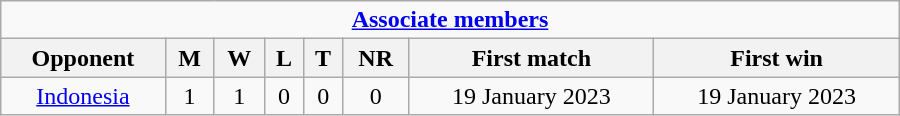<table class="wikitable" style="text-align: center; width: 600px">
<tr>
<td colspan="30" style="text-align: center;"><strong><a href='#'>Associate members</a></strong></td>
</tr>
<tr>
<th>Opponent</th>
<th>M</th>
<th>W</th>
<th>L</th>
<th>T</th>
<th>NR</th>
<th>First match</th>
<th>First win</th>
</tr>
<tr>
<td> <a href='#'>Indonesia</a></td>
<td>1</td>
<td>1</td>
<td>0</td>
<td>0</td>
<td>0</td>
<td>19 January 2023</td>
<td>19 January 2023</td>
</tr>
</table>
